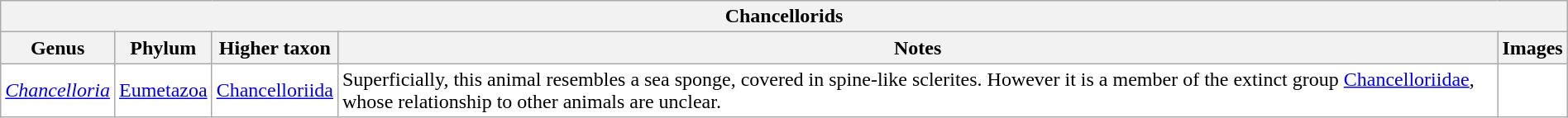<table class="wikitable sortable" style="background:white; width:100%;">
<tr>
<th colspan="5" align="center">Chancellorids</th>
</tr>
<tr>
<th>Genus</th>
<th>Phylum</th>
<th>Higher taxon</th>
<th>Notes</th>
<th>Images</th>
</tr>
<tr>
<td><em><a href='#'>Chancelloria</a></em></td>
<td><a href='#'>Eumetazoa</a></td>
<td><a href='#'>Chancelloriida</a></td>
<td>Superficially, this animal resembles a sea sponge, covered in spine-like sclerites. However it is a member of the extinct group <a href='#'>Chancelloriidae</a>, whose relationship to other animals are unclear.</td>
<td></td>
</tr>
</table>
